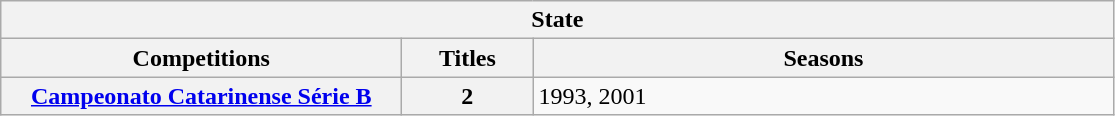<table class="wikitable">
<tr>
<th colspan="3">State</th>
</tr>
<tr>
<th style="width:260px">Competitions</th>
<th style="width:80px">Titles</th>
<th style="width:380px">Seasons</th>
</tr>
<tr>
<th><a href='#'>Campeonato Catarinense Série B</a></th>
<th>2</th>
<td>1993, 2001</td>
</tr>
</table>
